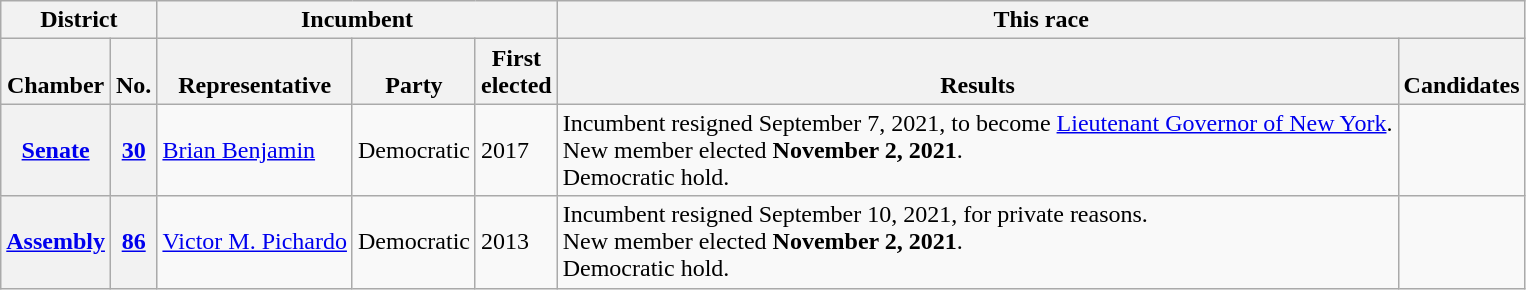<table class="wikitable sortable">
<tr valign=bottom>
<th colspan="2">District</th>
<th colspan="3">Incumbent</th>
<th colspan="2">This race</th>
</tr>
<tr valign=bottom>
<th>Chamber</th>
<th>No.</th>
<th>Representative</th>
<th>Party</th>
<th>First<br>elected</th>
<th>Results</th>
<th>Candidates</th>
</tr>
<tr>
<th><a href='#'>Senate</a></th>
<th><a href='#'>30</a></th>
<td><a href='#'>Brian Benjamin</a></td>
<td>Democratic</td>
<td>2017<br></td>
<td>Incumbent resigned September 7, 2021, to become <a href='#'>Lieutenant Governor of New York</a>.<br>New member elected <strong>November 2, 2021</strong>.<br>Democratic hold.</td>
<td nowrap></td>
</tr>
<tr>
<th><a href='#'>Assembly</a></th>
<th><a href='#'>86</a></th>
<td><a href='#'>Victor M. Pichardo</a></td>
<td>Democratic</td>
<td>2013<br></td>
<td>Incumbent resigned September 10, 2021, for private reasons.<br>New member elected <strong>November 2, 2021</strong>.<br>Democratic hold.</td>
<td nowrap></td>
</tr>
</table>
